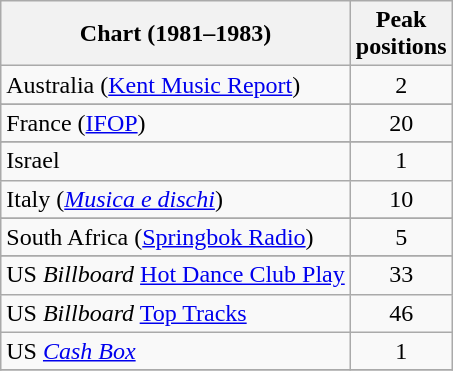<table class="wikitable sortable">
<tr>
<th>Chart (1981–1983)</th>
<th>Peak<br>positions</th>
</tr>
<tr>
<td>Australia (<a href='#'>Kent Music Report</a>)</td>
<td align="center">2</td>
</tr>
<tr>
</tr>
<tr>
<td>France (<a href='#'>IFOP</a>)</td>
<td align="center">20</td>
</tr>
<tr>
</tr>
<tr>
<td>Israel</td>
<td align="center">1</td>
</tr>
<tr>
<td>Italy (<em><a href='#'>Musica e dischi</a></em>)</td>
<td align="center">10</td>
</tr>
<tr>
</tr>
<tr>
</tr>
<tr>
<td>South Africa (<a href='#'>Springbok Radio</a>)</td>
<td align="center">5</td>
</tr>
<tr>
</tr>
<tr>
</tr>
<tr>
<td>US <em>Billboard</em> <a href='#'>Hot Dance Club Play</a></td>
<td align="center">33</td>
</tr>
<tr>
<td>US <em>Billboard</em> <a href='#'>Top Tracks</a></td>
<td align="center">46</td>
</tr>
<tr>
<td>US <em><a href='#'>Cash Box</a></em></td>
<td align="center">1</td>
</tr>
<tr>
</tr>
</table>
